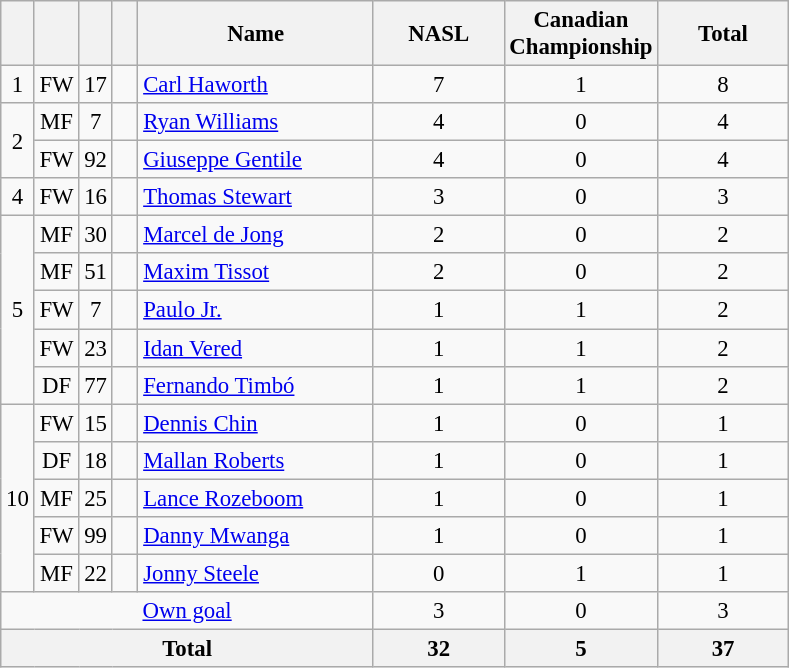<table class="sortable wikitable" style="font-size: 95%; text-align: center;">
<tr>
<th width=10></th>
<th width=10></th>
<th width=10></th>
<th width=10></th>
<th width=150>Name</th>
<th width=80>NASL</th>
<th width=80>Canadian Championship</th>
<th width=80>Total</th>
</tr>
<tr>
<td>1</td>
<td>FW</td>
<td>17</td>
<td></td>
<td align=left><a href='#'>Carl Haworth</a></td>
<td>7</td>
<td>1</td>
<td>8</td>
</tr>
<tr>
<td rowspan="2">2</td>
<td>MF</td>
<td>7</td>
<td></td>
<td align=left><a href='#'>Ryan Williams</a></td>
<td>4</td>
<td>0</td>
<td>4</td>
</tr>
<tr>
<td>FW</td>
<td>92</td>
<td></td>
<td align=left><a href='#'>Giuseppe Gentile</a></td>
<td>4</td>
<td>0</td>
<td>4</td>
</tr>
<tr>
<td>4</td>
<td>FW</td>
<td>16</td>
<td></td>
<td align=left><a href='#'>Thomas Stewart</a></td>
<td>3</td>
<td>0</td>
<td>3</td>
</tr>
<tr>
<td rowspan="5">5</td>
<td>MF</td>
<td>30</td>
<td></td>
<td align=left><a href='#'>Marcel de Jong</a></td>
<td>2</td>
<td>0</td>
<td>2</td>
</tr>
<tr>
<td>MF</td>
<td>51</td>
<td></td>
<td align=left><a href='#'>Maxim Tissot</a></td>
<td>2</td>
<td>0</td>
<td>2</td>
</tr>
<tr>
<td>FW</td>
<td>7</td>
<td></td>
<td align=left><a href='#'>Paulo Jr.</a></td>
<td>1</td>
<td>1</td>
<td>2</td>
</tr>
<tr>
<td>FW</td>
<td>23</td>
<td></td>
<td align=left><a href='#'>Idan Vered</a></td>
<td>1</td>
<td>1</td>
<td>2</td>
</tr>
<tr>
<td>DF</td>
<td>77</td>
<td></td>
<td align=left><a href='#'>Fernando Timbó</a></td>
<td>1</td>
<td>1</td>
<td>2</td>
</tr>
<tr>
<td rowspan="5">10</td>
<td>FW</td>
<td>15</td>
<td></td>
<td align=left><a href='#'>Dennis Chin</a></td>
<td>1</td>
<td>0</td>
<td>1</td>
</tr>
<tr>
<td>DF</td>
<td>18</td>
<td></td>
<td align=left><a href='#'>Mallan Roberts</a></td>
<td>1</td>
<td>0</td>
<td>1</td>
</tr>
<tr>
<td>MF</td>
<td>25</td>
<td></td>
<td align=left><a href='#'>Lance Rozeboom</a></td>
<td>1</td>
<td>0</td>
<td>1</td>
</tr>
<tr>
<td>FW</td>
<td>99</td>
<td></td>
<td align=left><a href='#'>Danny Mwanga</a></td>
<td>1</td>
<td>0</td>
<td>1</td>
</tr>
<tr>
<td>MF</td>
<td>22</td>
<td></td>
<td align=left><a href='#'>Jonny Steele</a></td>
<td>0</td>
<td>1</td>
<td>1</td>
</tr>
<tr>
<td colspan="5"><a href='#'>Own goal</a></td>
<td>3</td>
<td>0</td>
<td>3</td>
</tr>
<tr>
<th colspan=5>Total</th>
<th>32</th>
<th>5</th>
<th>37</th>
</tr>
</table>
